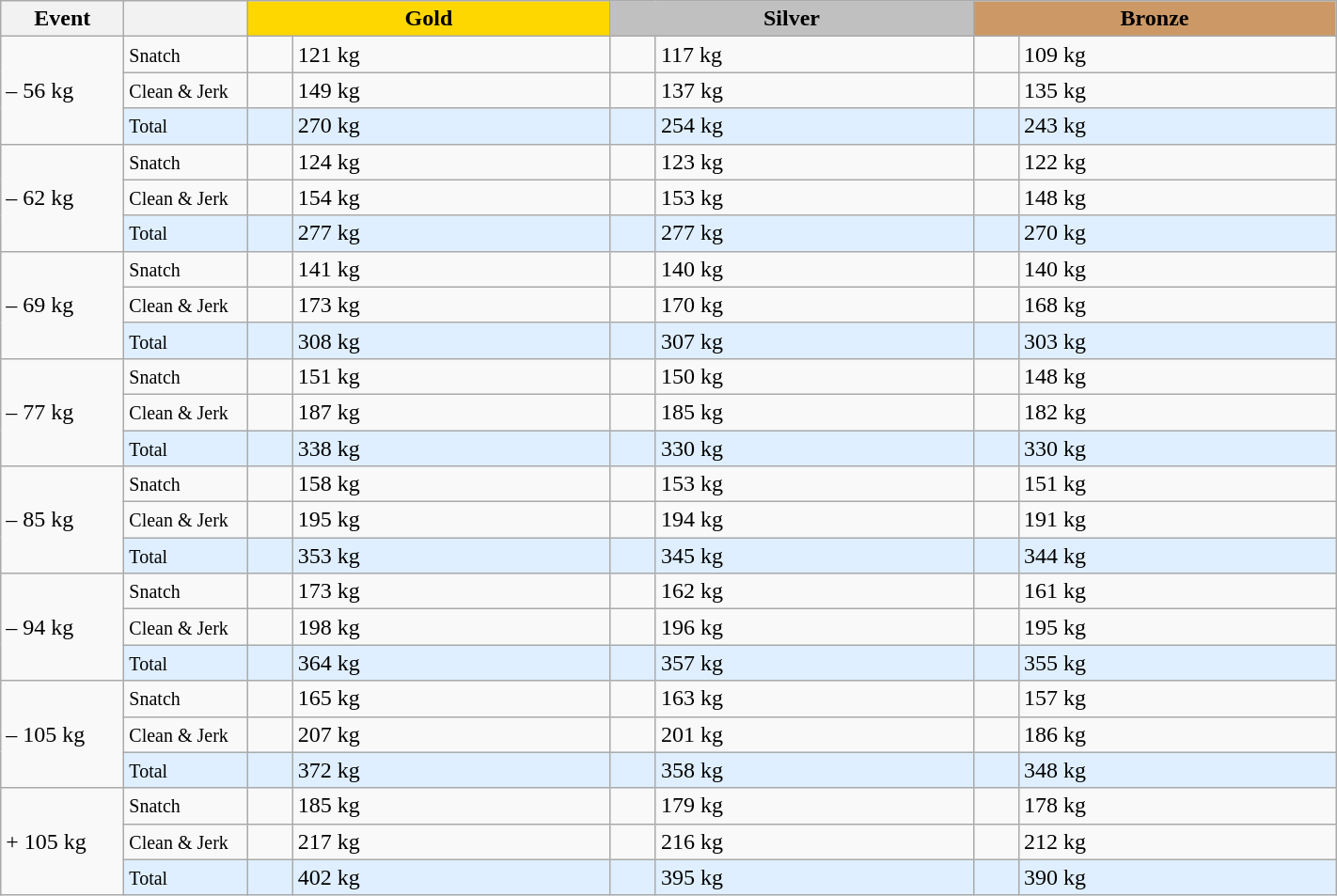<table class="wikitable">
<tr>
<th width=80>Event</th>
<th width=80></th>
<td bgcolor=gold align="center" colspan=2 width=250><strong>Gold</strong></td>
<td bgcolor=silver align="center" colspan=2 width=250><strong>Silver</strong></td>
<td bgcolor=#cc9966 colspan=2 align="center" width=250><strong>Bronze</strong></td>
</tr>
<tr>
<td rowspan=3>– 56 kg</td>
<td><small>Snatch</small></td>
<td></td>
<td>121 kg</td>
<td></td>
<td>117 kg</td>
<td></td>
<td>109 kg</td>
</tr>
<tr>
<td><small>Clean & Jerk</small></td>
<td></td>
<td>149 kg</td>
<td></td>
<td>137 kg</td>
<td></td>
<td>135 kg</td>
</tr>
<tr bgcolor=#dfefff>
<td><small>Total</small></td>
<td></td>
<td>270 kg</td>
<td></td>
<td>254 kg</td>
<td></td>
<td>243 kg</td>
</tr>
<tr>
<td rowspan=3>– 62 kg</td>
<td><small>Snatch</small></td>
<td></td>
<td>124 kg</td>
<td></td>
<td>123 kg</td>
<td></td>
<td>122 kg</td>
</tr>
<tr>
<td><small>Clean & Jerk</small></td>
<td></td>
<td>154 kg</td>
<td></td>
<td>153 kg</td>
<td></td>
<td>148 kg</td>
</tr>
<tr bgcolor=#dfefff>
<td><small>Total</small></td>
<td></td>
<td>277 kg</td>
<td></td>
<td>277 kg</td>
<td></td>
<td>270 kg</td>
</tr>
<tr>
<td rowspan=3>– 69 kg</td>
<td><small>Snatch</small></td>
<td></td>
<td>141 kg</td>
<td></td>
<td>140 kg</td>
<td></td>
<td>140 kg</td>
</tr>
<tr>
<td><small>Clean & Jerk</small></td>
<td></td>
<td>173 kg</td>
<td></td>
<td>170 kg</td>
<td></td>
<td>168 kg</td>
</tr>
<tr bgcolor=#dfefff>
<td><small>Total</small></td>
<td></td>
<td>308 kg</td>
<td></td>
<td>307 kg</td>
<td></td>
<td>303 kg</td>
</tr>
<tr>
<td rowspan=3>– 77 kg</td>
<td><small>Snatch</small></td>
<td></td>
<td>151 kg</td>
<td></td>
<td>150 kg</td>
<td></td>
<td>148 kg</td>
</tr>
<tr>
<td><small>Clean & Jerk</small></td>
<td></td>
<td>187 kg</td>
<td></td>
<td>185 kg</td>
<td></td>
<td>182 kg</td>
</tr>
<tr bgcolor=#dfefff>
<td><small>Total</small></td>
<td></td>
<td>338 kg</td>
<td></td>
<td>330 kg</td>
<td></td>
<td>330 kg</td>
</tr>
<tr>
<td rowspan=3>– 85 kg</td>
<td><small>Snatch</small></td>
<td></td>
<td>158 kg</td>
<td></td>
<td>153 kg</td>
<td></td>
<td>151 kg</td>
</tr>
<tr>
<td><small>Clean & Jerk</small></td>
<td></td>
<td>195 kg</td>
<td></td>
<td>194 kg</td>
<td></td>
<td>191 kg</td>
</tr>
<tr bgcolor=#dfefff>
<td><small>Total</small></td>
<td></td>
<td>353 kg</td>
<td></td>
<td>345 kg</td>
<td></td>
<td>344 kg</td>
</tr>
<tr>
<td rowspan=3>– 94 kg</td>
<td><small>Snatch</small></td>
<td></td>
<td>173 kg</td>
<td></td>
<td>162 kg</td>
<td></td>
<td>161 kg</td>
</tr>
<tr>
<td><small>Clean & Jerk</small></td>
<td></td>
<td>198 kg</td>
<td></td>
<td>196 kg</td>
<td></td>
<td>195 kg</td>
</tr>
<tr bgcolor=#dfefff>
<td><small>Total</small></td>
<td></td>
<td>364 kg</td>
<td></td>
<td>357 kg</td>
<td></td>
<td>355 kg</td>
</tr>
<tr>
<td rowspan=3>– 105 kg</td>
<td><small>Snatch</small></td>
<td></td>
<td>165 kg</td>
<td></td>
<td>163 kg</td>
<td></td>
<td>157 kg</td>
</tr>
<tr>
<td><small>Clean & Jerk</small></td>
<td></td>
<td>207 kg</td>
<td></td>
<td>201 kg</td>
<td></td>
<td>186 kg</td>
</tr>
<tr bgcolor=#dfefff>
<td><small>Total</small></td>
<td></td>
<td>372 kg</td>
<td></td>
<td>358 kg</td>
<td></td>
<td>348 kg</td>
</tr>
<tr>
<td rowspan=3>+ 105 kg</td>
<td><small>Snatch</small></td>
<td></td>
<td>185 kg</td>
<td></td>
<td>179 kg</td>
<td></td>
<td>178 kg</td>
</tr>
<tr>
<td><small>Clean & Jerk</small></td>
<td></td>
<td>217 kg</td>
<td></td>
<td>216 kg</td>
<td></td>
<td>212 kg</td>
</tr>
<tr bgcolor=#dfefff>
<td><small>Total</small></td>
<td></td>
<td>402 kg</td>
<td></td>
<td>395 kg</td>
<td></td>
<td>390 kg</td>
</tr>
</table>
